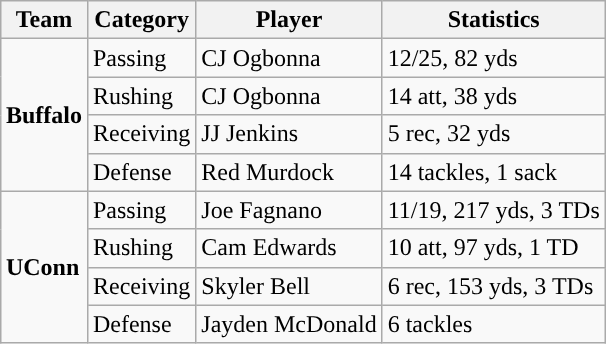<table class="wikitable" style="float: right;">
<tr>
<th>Team</th>
<th>Category</th>
<th>Player</th>
<th>Statistics</th>
</tr>
<tr>
<td rowspan=4><strong>Buffalo</strong></td>
<td>Passing</td>
<td>CJ Ogbonna</td>
<td>12/25, 82 yds</td>
</tr>
<tr>
<td>Rushing</td>
<td>CJ Ogbonna</td>
<td>14 att, 38 yds</td>
</tr>
<tr>
<td>Receiving</td>
<td>JJ Jenkins</td>
<td>5 rec, 32 yds</td>
</tr>
<tr>
<td>Defense</td>
<td>Red Murdock</td>
<td>14 tackles, 1 sack</td>
</tr>
<tr>
<td rowspan=4><strong>UConn</strong></td>
<td>Passing</td>
<td>Joe Fagnano</td>
<td>11/19, 217 yds, 3 TDs</td>
</tr>
<tr>
<td>Rushing</td>
<td>Cam Edwards</td>
<td>10 att, 97 yds, 1 TD</td>
</tr>
<tr>
<td>Receiving</td>
<td>Skyler Bell</td>
<td>6 rec, 153 yds, 3 TDs</td>
</tr>
<tr>
<td>Defense</td>
<td>Jayden McDonald</td>
<td>6 tackles</td>
</tr>
</table>
